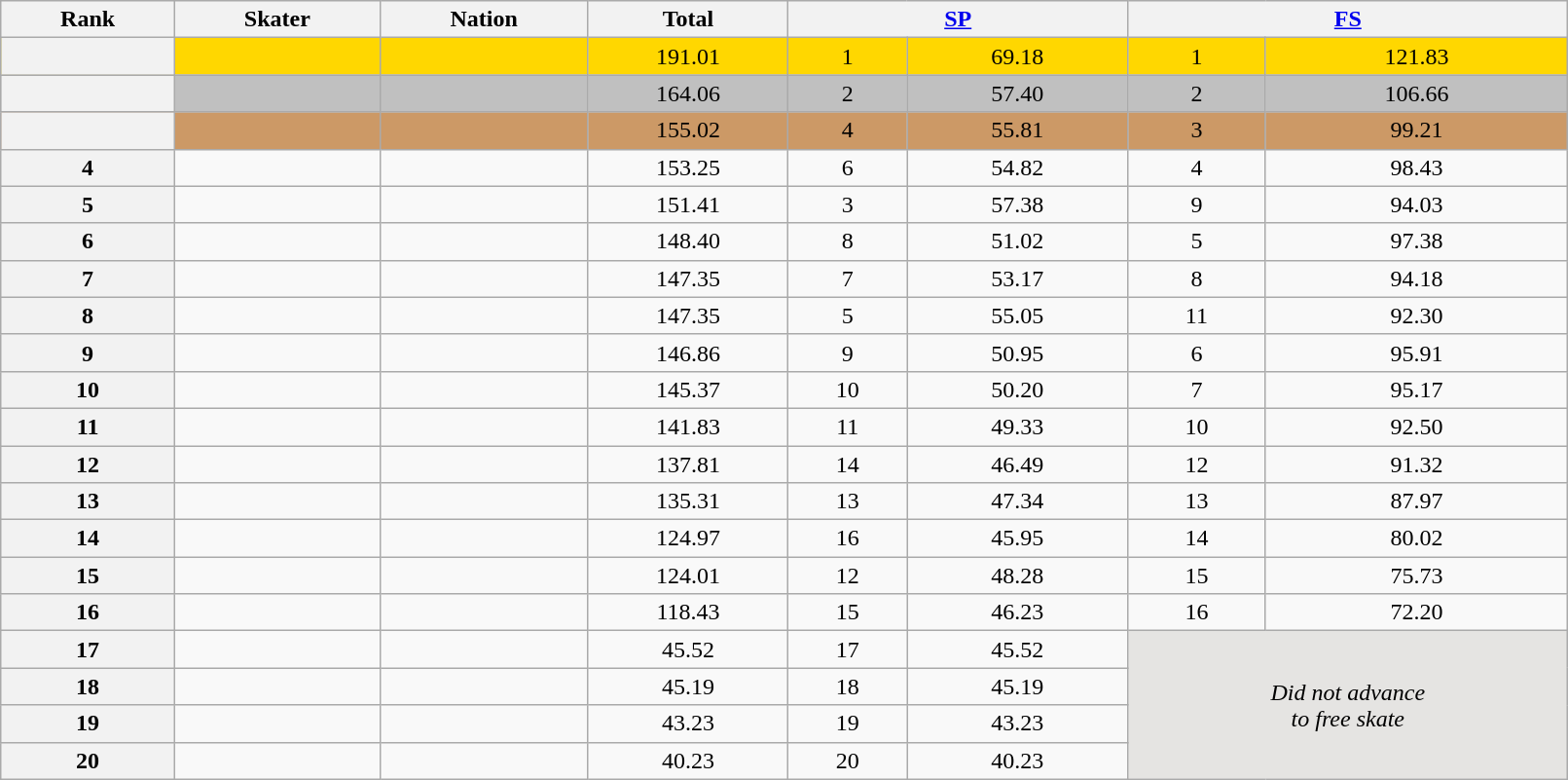<table class="wikitable sortable" style="text-align:center; width:85%">
<tr>
<th scope="col">Rank</th>
<th scope="col">Skater</th>
<th scope="col">Nation</th>
<th scope="col">Total</th>
<th colspan="2" width="80px"><a href='#'>SP</a></th>
<th colspan="2" width="80px"><a href='#'>FS</a></th>
</tr>
<tr bgcolor="gold">
<th scope="row"></th>
<td align="left"></td>
<td align="left"></td>
<td>191.01</td>
<td>1</td>
<td>69.18</td>
<td>1</td>
<td>121.83</td>
</tr>
<tr bgcolor="silver">
<th scope="row"></th>
<td align="left"></td>
<td align="left"></td>
<td>164.06</td>
<td>2</td>
<td>57.40</td>
<td>2</td>
<td>106.66</td>
</tr>
<tr bgcolor="#cc9966">
<th scope="row"></th>
<td align="left"></td>
<td align="left"></td>
<td>155.02</td>
<td>4</td>
<td>55.81</td>
<td>3</td>
<td>99.21</td>
</tr>
<tr>
<th scope="row">4</th>
<td align="left"></td>
<td align="left"></td>
<td>153.25</td>
<td>6</td>
<td>54.82</td>
<td>4</td>
<td>98.43</td>
</tr>
<tr>
<th scope="row">5</th>
<td align="left"></td>
<td align="left"></td>
<td>151.41</td>
<td>3</td>
<td>57.38</td>
<td>9</td>
<td>94.03</td>
</tr>
<tr>
<th scope="row">6</th>
<td align="left"></td>
<td align="left"></td>
<td>148.40</td>
<td>8</td>
<td>51.02</td>
<td>5</td>
<td>97.38</td>
</tr>
<tr>
<th scope="row">7</th>
<td align="left"></td>
<td align="left"></td>
<td>147.35</td>
<td>7</td>
<td>53.17</td>
<td>8</td>
<td>94.18</td>
</tr>
<tr>
<th scope="row">8</th>
<td align="left"></td>
<td align="left"></td>
<td>147.35</td>
<td>5</td>
<td>55.05</td>
<td>11</td>
<td>92.30</td>
</tr>
<tr>
<th scope="row">9</th>
<td align="left"></td>
<td align="left"></td>
<td>146.86</td>
<td>9</td>
<td>50.95</td>
<td>6</td>
<td>95.91</td>
</tr>
<tr>
<th scope="row">10</th>
<td align="left"></td>
<td align="left"></td>
<td>145.37</td>
<td>10</td>
<td>50.20</td>
<td>7</td>
<td>95.17</td>
</tr>
<tr>
<th scope="row">11</th>
<td align="left"></td>
<td align="left"></td>
<td>141.83</td>
<td>11</td>
<td>49.33</td>
<td>10</td>
<td>92.50</td>
</tr>
<tr>
<th scope="row">12</th>
<td align="left"></td>
<td align="left"></td>
<td>137.81</td>
<td>14</td>
<td>46.49</td>
<td>12</td>
<td>91.32</td>
</tr>
<tr>
<th scope="row">13</th>
<td align="left"></td>
<td align="left"></td>
<td>135.31</td>
<td>13</td>
<td>47.34</td>
<td>13</td>
<td>87.97</td>
</tr>
<tr>
<th scope="row">14</th>
<td align="left"></td>
<td align="left"></td>
<td>124.97</td>
<td>16</td>
<td>45.95</td>
<td>14</td>
<td>80.02</td>
</tr>
<tr>
<th scope="row">15</th>
<td align="left"></td>
<td align="left"></td>
<td>124.01</td>
<td>12</td>
<td>48.28</td>
<td>15</td>
<td>75.73</td>
</tr>
<tr>
<th scope="row">16</th>
<td align="left"></td>
<td align="left"></td>
<td>118.43</td>
<td>15</td>
<td>46.23</td>
<td>16</td>
<td>72.20</td>
</tr>
<tr>
<th scope="row">17</th>
<td align="left"></td>
<td align="left"></td>
<td>45.52</td>
<td>17</td>
<td>45.52</td>
<td colspan="2" rowspan="4" bgcolor="e5e4e2"><em>Did not advance<br>to free skate</em></td>
</tr>
<tr>
<th scope="row">18</th>
<td align="left"></td>
<td align="left"></td>
<td>45.19</td>
<td>18</td>
<td>45.19</td>
</tr>
<tr>
<th scope="row">19</th>
<td align="left"></td>
<td align="left"></td>
<td>43.23</td>
<td>19</td>
<td>43.23</td>
</tr>
<tr>
<th scope="row">20</th>
<td align="left"></td>
<td align="left"></td>
<td>40.23</td>
<td>20</td>
<td>40.23</td>
</tr>
</table>
